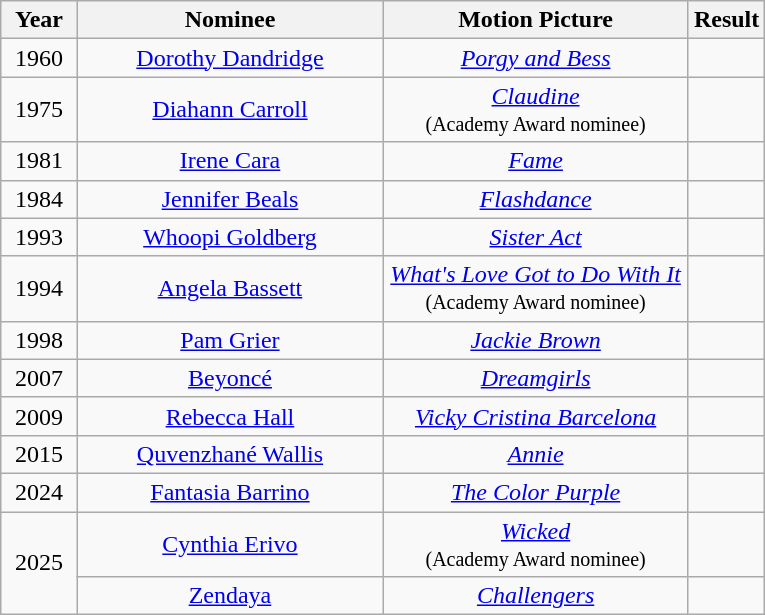<table class="wikitable" style="text-align: center">
<tr>
<th style="width:10%;">Year</th>
<th style="width:40%;">Nominee</th>
<th style="width:40%;">Motion Picture</th>
<th style="width:10%;">Result</th>
</tr>
<tr>
<td style="text-align:center;">1960</td>
<td><a href='#'>Dorothy Dandridge</a></td>
<td><em><a href='#'>Porgy and Bess</a></em></td>
<td></td>
</tr>
<tr>
<td style="text-align:center;">1975</td>
<td><a href='#'>Diahann Carroll</a></td>
<td><em><a href='#'>Claudine</a></em><br><small>(Academy Award nominee)</small></td>
<td></td>
</tr>
<tr>
<td style="text-align:center;">1981</td>
<td><a href='#'>Irene Cara</a></td>
<td><em><a href='#'>Fame</a></em></td>
<td></td>
</tr>
<tr>
<td style="text-align:center;">1984</td>
<td><a href='#'>Jennifer Beals</a></td>
<td><em><a href='#'>Flashdance</a></em></td>
<td></td>
</tr>
<tr>
<td style="text-align:center;">1993</td>
<td><a href='#'>Whoopi Goldberg</a></td>
<td><em><a href='#'>Sister Act</a></em></td>
<td></td>
</tr>
<tr>
<td style="text-align:center;">1994</td>
<td><a href='#'>Angela Bassett</a></td>
<td><em><a href='#'>What's Love Got to Do With It</a></em><br><small>(Academy Award nominee)</small></td>
<td></td>
</tr>
<tr>
<td style="text-align:center;">1998</td>
<td><a href='#'>Pam Grier</a></td>
<td><em><a href='#'>Jackie Brown</a></em></td>
<td></td>
</tr>
<tr>
<td style="text-align:center;">2007</td>
<td><a href='#'>Beyoncé</a></td>
<td><em><a href='#'>Dreamgirls</a></em></td>
<td></td>
</tr>
<tr>
<td style="text-align:center;">2009</td>
<td><a href='#'>Rebecca Hall</a></td>
<td><em><a href='#'>Vicky Cristina Barcelona</a></em></td>
<td></td>
</tr>
<tr>
<td style="text-align:center;">2015</td>
<td><a href='#'>Quvenzhané Wallis</a></td>
<td><em><a href='#'>Annie</a></em></td>
<td></td>
</tr>
<tr>
<td>2024</td>
<td><a href='#'>Fantasia Barrino</a></td>
<td><em><a href='#'>The Color Purple</a></em></td>
<td></td>
</tr>
<tr>
<td rowspan="2">2025</td>
<td><a href='#'>Cynthia Erivo</a></td>
<td><em><a href='#'>Wicked</a></em><br><small>(Academy Award nominee)</small></td>
<td></td>
</tr>
<tr>
<td><a href='#'>Zendaya</a></td>
<td><em><a href='#'>Challengers</a></em></td>
<td></td>
</tr>
</table>
